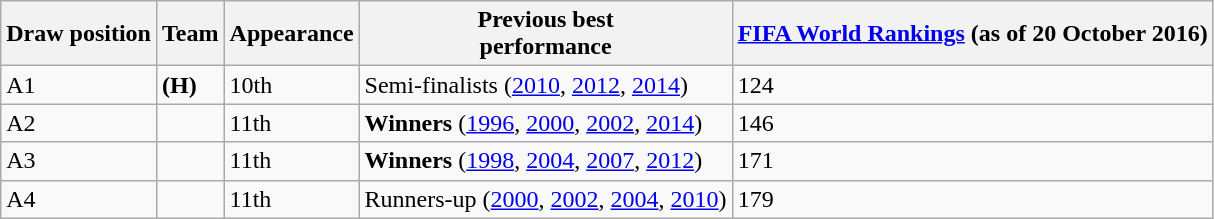<table class="wikitable" style="text-align:left;">
<tr>
<th>Draw position</th>
<th>Team</th>
<th>Appearance</th>
<th>Previous best<br>performance</th>
<th><a href='#'>FIFA World Rankings</a> (as of 20 October 2016)</th>
</tr>
<tr>
<td>A1</td>
<td style=white-space:nowrap> <strong>(H)</strong></td>
<td data-sort-value="37">10th</td>
<td data-sort-value="6.04">Semi-finalists (<a href='#'>2010</a>, <a href='#'>2012</a>, <a href='#'>2014</a>)</td>
<td>124</td>
</tr>
<tr>
<td>A2</td>
<td style=white-space:nowrap></td>
<td data-sort-value="9">11th</td>
<td data-sort-value="6.02"><strong>Winners</strong> (<a href='#'>1996</a>, <a href='#'>2000</a>, <a href='#'>2002</a>, <a href='#'>2014</a>)</td>
<td>146</td>
</tr>
<tr>
<td>A3</td>
<td style=white-space:nowrap></td>
<td data-sort-value="26">11th</td>
<td data-sort-value="4.02"><strong>Winners</strong> (<a href='#'>1998</a>, <a href='#'>2004</a>, <a href='#'>2007</a>, <a href='#'>2012</a>)</td>
<td>171</td>
</tr>
<tr>
<td>A4</td>
<td style=white-space:nowrap></td>
<td data-sort-value="25">11th</td>
<td data-sort-value="7.01">Runners-up (<a href='#'>2000</a>, <a href='#'>2002</a>, <a href='#'>2004</a>, <a href='#'>2010</a>)</td>
<td>179</td>
</tr>
</table>
